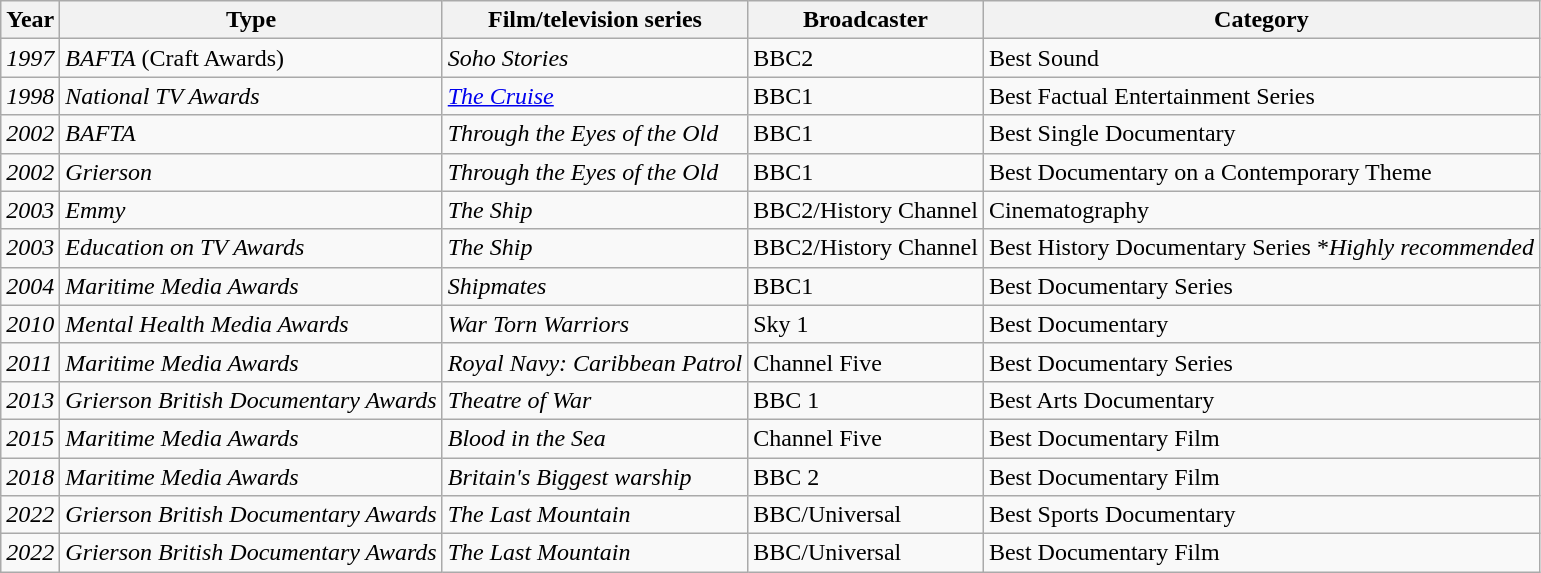<table class="wikitable">
<tr>
<th>Year</th>
<th>Type</th>
<th>Film/television series</th>
<th>Broadcaster</th>
<th>Category</th>
</tr>
<tr>
<td><em>1997</em></td>
<td><em>BAFTA</em> (Craft Awards)</td>
<td><em>Soho Stories</em></td>
<td>BBC2</td>
<td>Best Sound</td>
</tr>
<tr>
<td><em>1998</em></td>
<td><em>National TV Awards</em></td>
<td><em><a href='#'>The Cruise</a></em></td>
<td>BBC1</td>
<td>Best Factual Entertainment Series</td>
</tr>
<tr>
<td><em>2002</em></td>
<td><em>BAFTA</em></td>
<td><em>Through the Eyes of the Old </em></td>
<td>BBC1</td>
<td>Best Single Documentary</td>
</tr>
<tr>
<td><em>2002</em></td>
<td><em>Grierson</em></td>
<td><em>Through the Eyes of the Old</em></td>
<td>BBC1</td>
<td>Best Documentary on a Contemporary Theme</td>
</tr>
<tr>
<td rowspan=><em>2003</em></td>
<td rowspan=><em>Emmy</em></td>
<td rowspan=><em>The Ship</em></td>
<td>BBC2/History Channel</td>
<td rowspan=>Cinematography</td>
</tr>
<tr>
<td rowspan=><em>2003</em></td>
<td rowspan=><em>Education on TV Awards</em></td>
<td rowspan=><em>The Ship</em></td>
<td>BBC2/History Channel</td>
<td '>Best History Documentary Series *<em>Highly recommended</em></td>
</tr>
<tr>
<td rowspan=><em>2004</em></td>
<td rowspan=><em>Maritime Media Awards</em></td>
<td rowspan=><em>Shipmates</em></td>
<td>BBC1</td>
<td rowspan=>Best Documentary Series</td>
</tr>
<tr>
<td><em>2010</em></td>
<td><em>Mental Health Media Awards</em></td>
<td><em>War Torn Warriors</em></td>
<td>Sky 1</td>
<td>Best Documentary</td>
</tr>
<tr>
<td><em>2011</em></td>
<td><em>Maritime Media Awards</em></td>
<td><em>Royal Navy: Caribbean Patrol</em></td>
<td>Channel Five</td>
<td>Best Documentary Series</td>
</tr>
<tr>
<td><em>2013</em></td>
<td><em>Grierson British Documentary Awards</em></td>
<td><em>Theatre of War</em></td>
<td>BBC 1</td>
<td>Best Arts Documentary</td>
</tr>
<tr>
<td><em>2015</em></td>
<td><em>Maritime Media Awards</em></td>
<td><em>Blood in the Sea</em></td>
<td>Channel Five</td>
<td>Best Documentary Film</td>
</tr>
<tr>
<td><em>2018</em></td>
<td><em>Maritime Media Awards</em></td>
<td><em>Britain's Biggest warship</em></td>
<td>BBC 2</td>
<td>Best Documentary Film</td>
</tr>
<tr>
<td><em>2022</em></td>
<td><em>Grierson British Documentary Awards</em></td>
<td><em>The Last Mountain</em></td>
<td>BBC/Universal</td>
<td>Best Sports Documentary</td>
</tr>
<tr>
<td><em>2022</em></td>
<td><em>Grierson British Documentary Awards</em></td>
<td><em>The Last Mountain</em></td>
<td>BBC/Universal</td>
<td>Best Documentary Film</td>
</tr>
</table>
